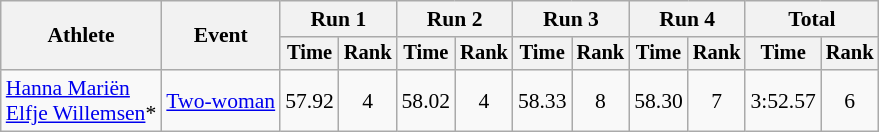<table class="wikitable" style="font-size:90%">
<tr>
<th rowspan="2">Athlete</th>
<th rowspan="2">Event</th>
<th colspan="2">Run 1</th>
<th colspan="2">Run 2</th>
<th colspan="2">Run 3</th>
<th colspan="2">Run 4</th>
<th colspan="2">Total</th>
</tr>
<tr style="font-size:95%">
<th>Time</th>
<th>Rank</th>
<th>Time</th>
<th>Rank</th>
<th>Time</th>
<th>Rank</th>
<th>Time</th>
<th>Rank</th>
<th>Time</th>
<th>Rank</th>
</tr>
<tr align=center>
<td align=left><a href='#'>Hanna Mariën</a><br><a href='#'>Elfje Willemsen</a>*</td>
<td align=left><a href='#'>Two-woman</a></td>
<td>57.92</td>
<td>4</td>
<td>58.02</td>
<td>4</td>
<td>58.33</td>
<td>8</td>
<td>58.30</td>
<td>7</td>
<td>3:52.57</td>
<td>6</td>
</tr>
</table>
